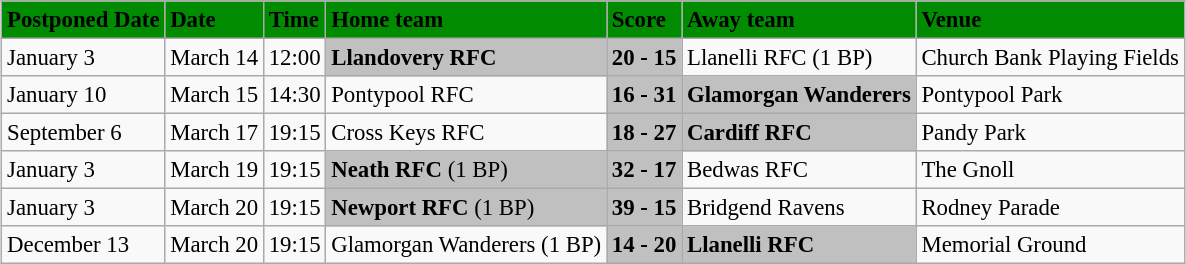<table class="wikitable" style="margin:0.5em auto; font-size:95%">
<tr bgcolor="#008B00">
<td><strong>Postponed Date</strong></td>
<td><strong>Date</strong></td>
<td><strong>Time</strong></td>
<td><strong>Home team</strong></td>
<td><strong>Score</strong></td>
<td><strong>Away team</strong></td>
<td><strong>Venue</strong></td>
</tr>
<tr>
<td>January 3</td>
<td>March 14</td>
<td>12:00</td>
<td bgcolor="silver"><strong>Llandovery RFC</strong></td>
<td bgcolor="silver"><strong>20 - 15</strong></td>
<td>Llanelli RFC (1 BP)</td>
<td>Church Bank Playing Fields</td>
</tr>
<tr>
<td>January 10</td>
<td>March 15</td>
<td>14:30</td>
<td>Pontypool RFC</td>
<td bgcolor="silver"><strong>16 - 31</strong></td>
<td bgcolor="silver"><strong>Glamorgan Wanderers</strong></td>
<td>Pontypool Park</td>
</tr>
<tr>
<td>September 6</td>
<td>March 17</td>
<td>19:15</td>
<td>Cross Keys RFC</td>
<td bgcolor="silver"><strong>18 - 27</strong></td>
<td bgcolor="silver"><strong>Cardiff RFC</strong></td>
<td>Pandy Park</td>
</tr>
<tr>
<td>January 3</td>
<td>March 19</td>
<td>19:15</td>
<td bgcolor="silver"><strong>Neath RFC</strong> (1 BP)</td>
<td bgcolor="silver"><strong>32 - 17</strong></td>
<td>Bedwas RFC</td>
<td>The Gnoll</td>
</tr>
<tr>
<td>January 3</td>
<td>March 20</td>
<td>19:15</td>
<td bgcolor="silver"><strong>Newport RFC</strong> (1 BP)</td>
<td bgcolor="silver"><strong>39 - 15</strong></td>
<td>Bridgend Ravens</td>
<td>Rodney Parade</td>
</tr>
<tr>
<td>December 13</td>
<td>March 20</td>
<td>19:15</td>
<td>Glamorgan Wanderers (1 BP)</td>
<td bgcolor="silver"><strong>14 - 20</strong></td>
<td bgcolor="silver"><strong>Llanelli RFC</strong></td>
<td>Memorial Ground</td>
</tr>
</table>
